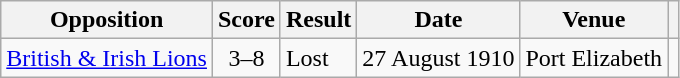<table class="wikitable">
<tr>
<th scope="col">Opposition</th>
<th scope="col">Score</th>
<th scope="col">Result</th>
<th scope="col">Date</th>
<th scope="col">Venue</th>
<th scope="col" class="unsortable"></th>
</tr>
<tr>
<td> <a href='#'>British & Irish Lions</a></td>
<td align="center">3–8</td>
<td>Lost</td>
<td align=right>27 August 1910</td>
<td>Port Elizabeth</td>
<td></td>
</tr>
</table>
